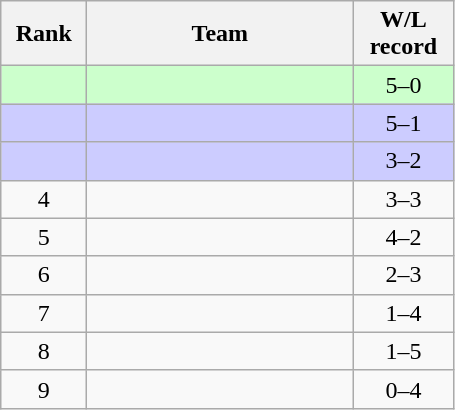<table class="wikitable" style="text-align: center;">
<tr>
<th width=50>Rank</th>
<th width=170>Team</th>
<th width=60>W/L record</th>
</tr>
<tr bgcolor=ccffcc>
<td></td>
<td align=left></td>
<td>5–0</td>
</tr>
<tr bgcolor=ccccff>
<td></td>
<td align=left></td>
<td>5–1</td>
</tr>
<tr bgcolor=ccccff>
<td></td>
<td align=left></td>
<td>3–2</td>
</tr>
<tr>
<td>4</td>
<td align=left></td>
<td>3–3</td>
</tr>
<tr>
<td>5</td>
<td align=left></td>
<td>4–2</td>
</tr>
<tr>
<td>6</td>
<td align=left></td>
<td>2–3</td>
</tr>
<tr>
<td>7</td>
<td align=left></td>
<td>1–4</td>
</tr>
<tr>
<td>8</td>
<td align=left></td>
<td>1–5</td>
</tr>
<tr>
<td>9</td>
<td align=left></td>
<td>0–4</td>
</tr>
</table>
